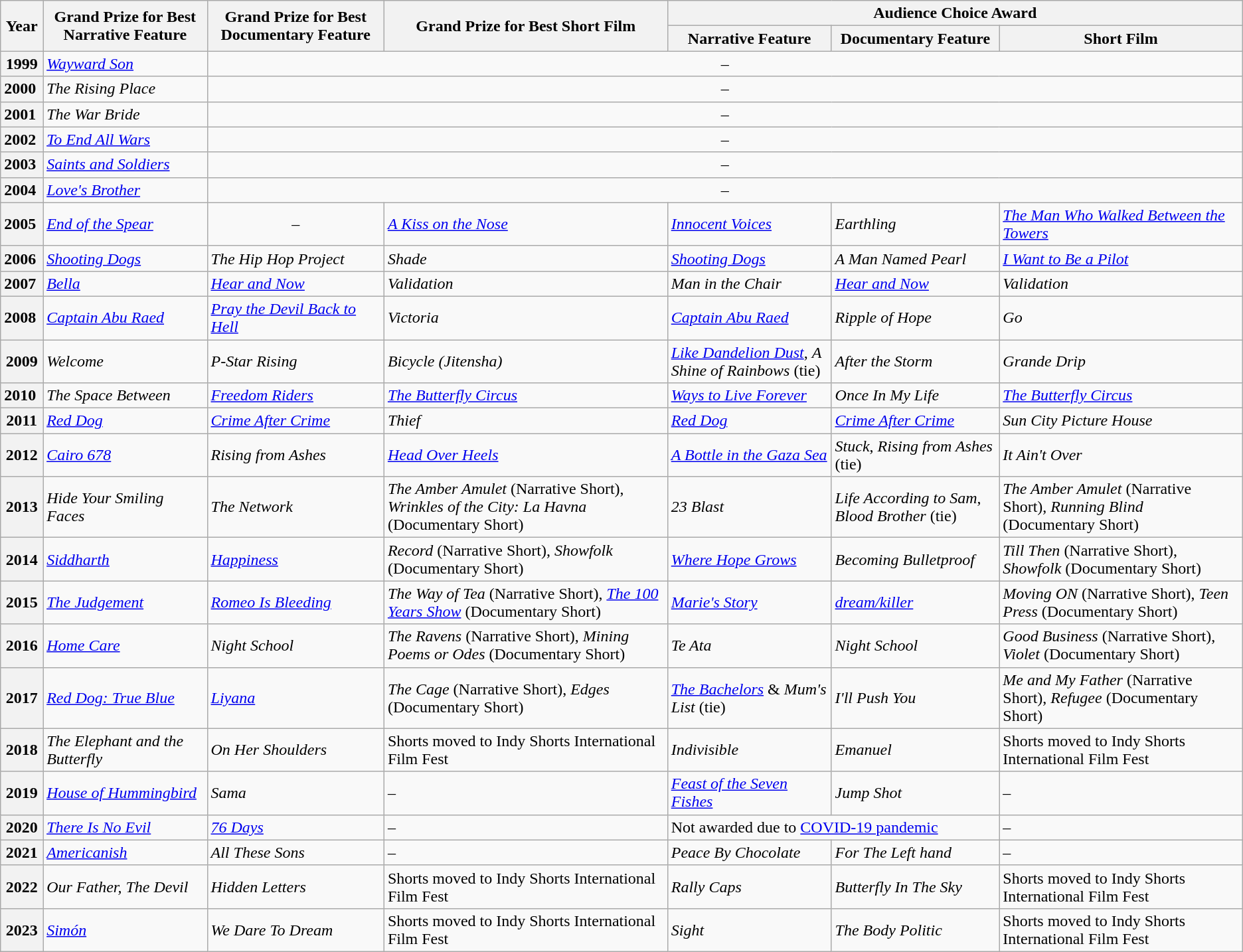<table class="wikitable">
<tr>
<th rowspan="2">Year</th>
<th rowspan="2">Grand Prize for Best Narrative Feature</th>
<th rowspan="2">Grand Prize for Best Documentary Feature</th>
<th rowspan="2">Grand Prize for Best Short Film</th>
<th colspan="3">Audience Choice Award</th>
</tr>
<tr>
<th>Narrative Feature</th>
<th>Documentary Feature</th>
<th>Short Film</th>
</tr>
<tr>
<th>1999</th>
<td><em><a href='#'>Wayward Son</a></em></td>
<td colspan="5" style="text-align:center;">–</td>
</tr>
<tr>
<th>2000 </th>
<td><em>The Rising Place</em></td>
<td colspan="5" style="text-align:center;">–</td>
</tr>
<tr>
<th>2001 </th>
<td><em>The War Bride</em></td>
<td colspan="5" style="text-align:center;">–</td>
</tr>
<tr>
<th>2002 </th>
<td><em><a href='#'>To End All Wars</a></em></td>
<td colspan="5" style="text-align:center;">–</td>
</tr>
<tr>
<th>2003 </th>
<td><em><a href='#'>Saints and Soldiers</a></em></td>
<td colspan="5" style="text-align:center;">–</td>
</tr>
<tr>
<th>2004 </th>
<td><em><a href='#'>Love's Brother</a></em></td>
<td colspan="5" style="text-align:center;">–</td>
</tr>
<tr>
<th>2005 </th>
<td><em><a href='#'>End of the Spear</a></em></td>
<td style="text-align:center;">–</td>
<td><em><a href='#'>A Kiss on the Nose</a></em></td>
<td><em><a href='#'>Innocent Voices</a></em></td>
<td><em>Earthling</em></td>
<td><em><a href='#'>The Man Who Walked Between the Towers</a></em></td>
</tr>
<tr>
<th>2006 </th>
<td><em><a href='#'>Shooting Dogs</a></em></td>
<td><em>The Hip Hop Project</em></td>
<td><em>Shade</em></td>
<td><em><a href='#'>Shooting Dogs</a></em></td>
<td><em>A Man Named Pearl</em></td>
<td><em><a href='#'>I Want to Be a Pilot</a></em></td>
</tr>
<tr>
<th>2007 </th>
<td><em><a href='#'>Bella</a></em></td>
<td><em><a href='#'>Hear and Now</a></em></td>
<td><em>Validation</em></td>
<td><em>Man in the Chair</em></td>
<td><em><a href='#'>Hear and Now</a></em></td>
<td><em>Validation</em></td>
</tr>
<tr>
<th>2008 </th>
<td><em><a href='#'>Captain Abu Raed</a></em></td>
<td><em><a href='#'>Pray the Devil Back to Hell</a></em></td>
<td><em>Victoria</em></td>
<td><em><a href='#'>Captain Abu Raed</a></em></td>
<td><em>Ripple of Hope</em></td>
<td><em>Go</em></td>
</tr>
<tr>
<th>2009</th>
<td><em>Welcome</em></td>
<td><em>P-Star Rising</em></td>
<td><em>Bicycle (Jitensha)</em></td>
<td><em><a href='#'>Like Dandelion Dust</a></em>, <em>A Shine of Rainbows</em> (tie)</td>
<td><em>After the Storm</em></td>
<td><em>Grande Drip</em></td>
</tr>
<tr>
<th>2010 </th>
<td><em>The Space Between</em></td>
<td><em><a href='#'>Freedom Riders</a></em></td>
<td><em><a href='#'>The Butterfly Circus</a></em></td>
<td><em><a href='#'>Ways to Live Forever</a></em></td>
<td><em>Once In My Life</em></td>
<td><em><a href='#'>The Butterfly Circus</a></em></td>
</tr>
<tr>
<th>2011</th>
<td><em><a href='#'>Red Dog</a></em></td>
<td><em><a href='#'>Crime After Crime</a></em></td>
<td><em>Thief</em></td>
<td><em><a href='#'>Red Dog</a></em></td>
<td><em><a href='#'>Crime After Crime</a></em></td>
<td><em>Sun City Picture House</em></td>
</tr>
<tr>
<th>2012</th>
<td><em><a href='#'>Cairo 678</a></em></td>
<td><em>Rising from Ashes</em></td>
<td><em><a href='#'>Head Over Heels</a></em></td>
<td><em><a href='#'>A Bottle in the Gaza Sea</a></em></td>
<td><em>Stuck</em>, <em>Rising from Ashes</em> (tie)</td>
<td><em>It Ain't Over</em></td>
</tr>
<tr>
<th>2013</th>
<td><em>Hide Your Smiling Faces</em></td>
<td><em>The Network</em></td>
<td><em>The Amber Amulet</em> (Narrative Short), <em>Wrinkles of the City: La Havna</em> (Documentary Short)</td>
<td><em>23 Blast</em></td>
<td><em>Life According to Sam</em>, <em>Blood Brother</em> (tie)</td>
<td><em>The Amber Amulet</em> (Narrative Short), <em>Running Blind</em> (Documentary Short)</td>
</tr>
<tr>
<th>2014</th>
<td><em><a href='#'>Siddharth</a></em></td>
<td><em><a href='#'>Happiness</a></em></td>
<td><em>Record</em> (Narrative Short), <em>Showfolk</em> (Documentary Short)</td>
<td><em><a href='#'>Where Hope Grows</a></em></td>
<td><em>Becoming Bulletproof</em></td>
<td><em>Till Then</em> (Narrative Short), <em>Showfolk</em> (Documentary Short)</td>
</tr>
<tr>
<th>2015</th>
<td><em><a href='#'>The Judgement</a></em></td>
<td><em><a href='#'>Romeo Is Bleeding</a></em></td>
<td><em>The Way of Tea</em> (Narrative Short), <em><a href='#'>The 100 Years Show</a></em> (Documentary Short)</td>
<td><em><a href='#'>Marie's Story</a></em></td>
<td><em><a href='#'>dream/killer</a></em></td>
<td><em>Moving ON</em> (Narrative Short), <em>Teen Press</em> (Documentary Short)</td>
</tr>
<tr>
<th>2016</th>
<td><em><a href='#'>Home Care</a></em></td>
<td><em>Night School</em></td>
<td><em>The Ravens</em> (Narrative Short), <em>Mining Poems or Odes</em> (Documentary Short)</td>
<td><em>Te Ata</em></td>
<td><em>Night School</em></td>
<td><em>Good Business</em> (Narrative Short), <em>Violet</em> (Documentary Short)</td>
</tr>
<tr>
<th>2017</th>
<td><em><a href='#'>Red Dog: True Blue</a></em></td>
<td><em><a href='#'>Liyana</a></em></td>
<td><em>The Cage</em> (Narrative Short), <em>Edges</em> (Documentary Short)</td>
<td><em><a href='#'>The Bachelors</a></em> & <em>Mum's List</em> (tie)</td>
<td><em>I'll Push You</em></td>
<td><em>Me and My Father</em> (Narrative Short), <em>Refugee</em> (Documentary Short)</td>
</tr>
<tr>
<th>2018</th>
<td><em>The Elephant and the Butterfly</em></td>
<td><em>On Her Shoulders</em></td>
<td>Shorts moved to Indy Shorts International Film Fest</td>
<td><em>Indivisible</em></td>
<td><em>Emanuel</em></td>
<td>Shorts moved to Indy Shorts International Film Fest</td>
</tr>
<tr>
<th>2019</th>
<td><em><a href='#'>House of Hummingbird</a></em></td>
<td><em>Sama</em></td>
<td><div>–</div></td>
<td><em><a href='#'>Feast of the Seven Fishes</a></em></td>
<td><em>Jump Shot</em></td>
<td><div>–</div></td>
</tr>
<tr>
<th>2020</th>
<td><em><a href='#'>There Is No Evil</a></em></td>
<td><em><a href='#'>76 Days</a></em></td>
<td><div>–</div></td>
<td colspan="2">Not awarded due to <a href='#'>COVID-19 pandemic</a></td>
<td><div>–</div></td>
</tr>
<tr>
<th>2021</th>
<td><em><a href='#'>Americanish</a></em></td>
<td><em>All These Sons</em></td>
<td><div>–</div></td>
<td><em>Peace By Chocolate</em></td>
<td><em>For The Left hand</em></td>
<td><div>–</div></td>
</tr>
<tr>
<th>2022</th>
<td><em>Our Father, The Devil</em></td>
<td><em>Hidden Letters</em></td>
<td>Shorts moved to Indy Shorts International Film Fest</td>
<td><em>Rally Caps</em></td>
<td><em>Butterfly In The Sky</em></td>
<td>Shorts moved to Indy Shorts International Film Fest</td>
</tr>
<tr>
<th>2023</th>
<td><em><a href='#'>Simón</a></em></td>
<td><em>We Dare To Dream</em></td>
<td>Shorts moved to Indy Shorts International Film Fest</td>
<td><em>Sight</em></td>
<td><em>The Body Politic</em></td>
<td>Shorts moved to Indy Shorts International Film Fest</td>
</tr>
</table>
